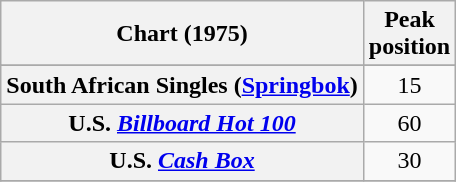<table class="wikitable sortable plainrowheaders" style="text-align:center">
<tr>
<th>Chart (1975)</th>
<th>Peak<br>position</th>
</tr>
<tr>
</tr>
<tr>
<th scope="row">South African Singles (<a href='#'>Springbok</a>) </th>
<td align="center">15</td>
</tr>
<tr>
<th scope="row">U.S. <em><a href='#'>Billboard Hot 100</a></em></th>
<td style="text-align:center;">60</td>
</tr>
<tr>
<th scope="row">U.S. <em><a href='#'>Cash Box</a></em> </th>
<td style="text-align:center;">30</td>
</tr>
<tr>
</tr>
</table>
